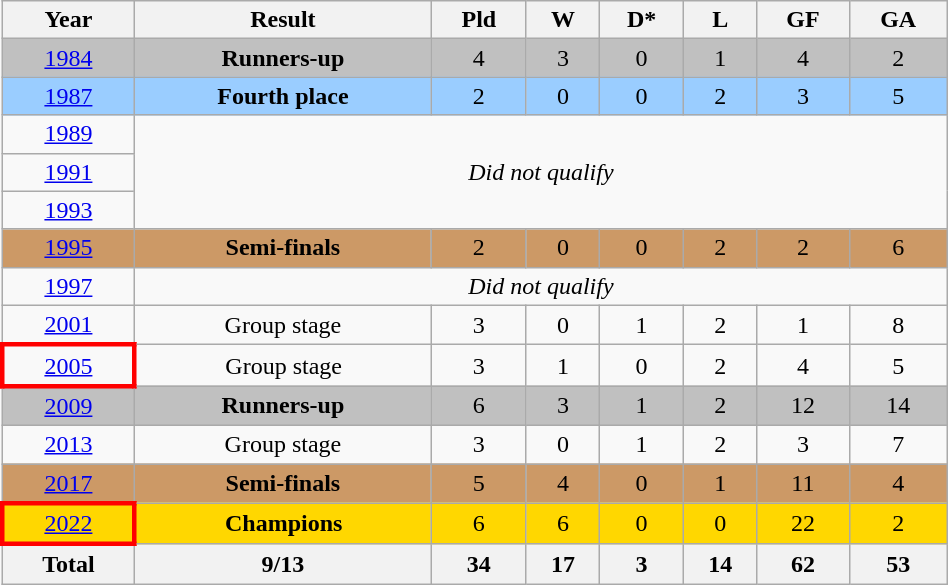<table class="wikitable" style="text-align:center;width:50%">
<tr>
<th>Year</th>
<th>Result</th>
<th>Pld</th>
<th>W</th>
<th>D*</th>
<th>L</th>
<th>GF</th>
<th>GA</th>
</tr>
<tr bgcolor=silver>
<td><a href='#'>1984</a></td>
<td><strong>Runners-up</strong></td>
<td>4</td>
<td>3</td>
<td>0</td>
<td>1</td>
<td>4</td>
<td>2</td>
</tr>
<tr style="background:#9acdff">
<td> <a href='#'>1987</a></td>
<td><strong>Fourth place</strong></td>
<td>2</td>
<td>0</td>
<td>0</td>
<td>2</td>
<td>3</td>
<td>5</td>
</tr>
<tr>
<td> <a href='#'>1989</a></td>
<td colspan=7 rowspan=3><em>Did not qualify</em></td>
</tr>
<tr>
<td> <a href='#'>1991</a></td>
</tr>
<tr>
<td> <a href='#'>1993</a></td>
</tr>
<tr style="background:#cc9966">
<td> <a href='#'>1995</a></td>
<td><strong>Semi-finals</strong></td>
<td>2</td>
<td>0</td>
<td>0</td>
<td>2</td>
<td>2</td>
<td>6</td>
</tr>
<tr>
<td> <a href='#'>1997</a></td>
<td colspan=7><em>Did not qualify</em></td>
</tr>
<tr>
<td> <a href='#'>2001</a></td>
<td>Group stage</td>
<td>3</td>
<td>0</td>
<td>1</td>
<td>2</td>
<td>1</td>
<td>8</td>
</tr>
<tr>
<td style="border: 3px solid red"> <a href='#'>2005</a></td>
<td>Group stage</td>
<td>3</td>
<td>1</td>
<td>0</td>
<td>2</td>
<td>4</td>
<td>5</td>
</tr>
<tr bgcolor=silver>
<td> <a href='#'>2009</a></td>
<td><strong>Runners-up</strong></td>
<td>6</td>
<td>3</td>
<td>1</td>
<td>2</td>
<td>12</td>
<td>14</td>
</tr>
<tr>
<td> <a href='#'>2013</a></td>
<td>Group stage</td>
<td>3</td>
<td>0</td>
<td>1</td>
<td>2</td>
<td>3</td>
<td>7</td>
</tr>
<tr style="background:#cc9966">
<td> <a href='#'>2017</a></td>
<td><strong>Semi-finals</strong></td>
<td>5</td>
<td>4</td>
<td>0</td>
<td>1</td>
<td>11</td>
<td>4</td>
</tr>
<tr bgcolor=gold>
<td style="border: 3px solid red"> <a href='#'>2022</a></td>
<td><strong>Champions</strong></td>
<td>6</td>
<td>6</td>
<td>0</td>
<td>0</td>
<td>22</td>
<td>2</td>
</tr>
<tr>
<th>Total</th>
<th>9/13</th>
<th>34</th>
<th>17</th>
<th>3</th>
<th>14</th>
<th>62</th>
<th>53</th>
</tr>
</table>
